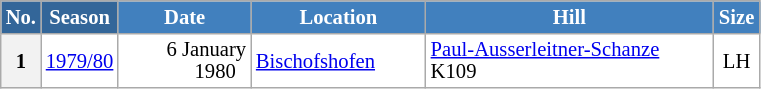<table class="wikitable sortable" style="font-size:86%; line-height:15px; text-align:left; border:grey solid 1px; border-collapse:collapse; background:#ffffff;">
<tr style="background:#efefef;">
<th style="background-color:#369; color:white; width:10px;">No.</th>
<th style="background-color:#369; color:white;  width:30px;">Season</th>
<th style="background-color:#4180be; color:white; width:82px;">Date</th>
<th style="background-color:#4180be; color:white; width:110px;">Location</th>
<th style="background-color:#4180be; color:white; width:185px;">Hill</th>
<th style="background-color:#4180be; color:white; width:25px;">Size</th>
</tr>
<tr>
<th scope=row style="text-align:center;">1</th>
<td align=center><a href='#'>1979/80</a></td>
<td align=right>6 January 1980  </td>
<td> <a href='#'>Bischofshofen</a></td>
<td><a href='#'>Paul-Ausserleitner-Schanze</a> K109</td>
<td align=center>LH</td>
</tr>
</table>
